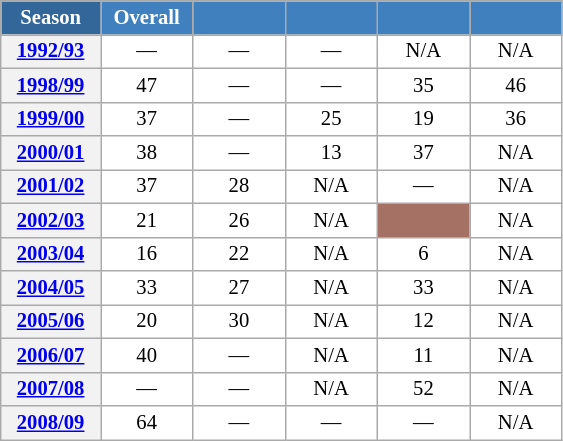<table class="wikitable" style="font-size:86%; text-align:center; border:grey solid 1px; border-collapse:collapse; background:#ffffff;">
<tr>
<th style="background-color:#369; color:white; width:60px;"> Season </th>
<th style="background-color:#4180be; color:white; width:55px;">Overall</th>
<th style="background-color:#4180be; color:white; width:55px;"></th>
<th style="background-color:#4180be; color:white; width:55px;"></th>
<th style="background-color:#4180be; color:white; width:55px;"></th>
<th style="background-color:#4180be; color:white; width:55px;"></th>
</tr>
<tr>
<th scope=row align=center><a href='#'>1992/93</a></th>
<td align=center>—</td>
<td align=center>—</td>
<td align=center>—</td>
<td align=center>N/A</td>
<td align=center>N/A</td>
</tr>
<tr>
<th scope=row align=center><a href='#'>1998/99</a></th>
<td align=center>47</td>
<td align=center>—</td>
<td align=center>—</td>
<td align=center>35</td>
<td align=center>46</td>
</tr>
<tr>
<th scope=row align=center><a href='#'>1999/00</a></th>
<td align=center>37</td>
<td align=center>—</td>
<td align=center>25</td>
<td align=center>19</td>
<td align=center>36</td>
</tr>
<tr>
<th scope=row align=center><a href='#'>2000/01</a></th>
<td align=center>38</td>
<td align=center>—</td>
<td align=center>13</td>
<td align=center>37</td>
<td align=center>N/A</td>
</tr>
<tr>
<th scope=row align=center><a href='#'>2001/02</a></th>
<td align=center>37</td>
<td align=center>28</td>
<td align=center>N/A</td>
<td align=center>—</td>
<td align=center>N/A</td>
</tr>
<tr>
<th scope=row align=center><a href='#'>2002/03</a></th>
<td align=center>21</td>
<td align=center>26</td>
<td align=center>N/A</td>
<td align=center bgcolor=#A57164></td>
<td align=center>N/A</td>
</tr>
<tr>
<th scope=row align=center><a href='#'>2003/04</a></th>
<td align=center>16</td>
<td align=center>22</td>
<td align=center>N/A</td>
<td align=center>6</td>
<td align=center>N/A</td>
</tr>
<tr>
<th scope=row align=center><a href='#'>2004/05</a></th>
<td align=center>33</td>
<td align=center>27</td>
<td align=center>N/A</td>
<td align=center>33</td>
<td align=center>N/A</td>
</tr>
<tr>
<th scope=row align=center><a href='#'>2005/06</a></th>
<td align=center>20</td>
<td align=center>30</td>
<td align=center>N/A</td>
<td align=center>12</td>
<td align=center>N/A</td>
</tr>
<tr>
<th scope=row align=center><a href='#'>2006/07</a></th>
<td align=center>40</td>
<td align=center>—</td>
<td align=center>N/A</td>
<td align=center>11</td>
<td align=center>N/A</td>
</tr>
<tr>
<th scope=row align=center><a href='#'>2007/08</a></th>
<td align=center>—</td>
<td align=center>—</td>
<td align=center>N/A</td>
<td align=center>52</td>
<td align=center>N/A</td>
</tr>
<tr>
<th scope=row align=center><a href='#'>2008/09</a></th>
<td align=center>64</td>
<td align=center>—</td>
<td align=center>—</td>
<td align=center>—</td>
<td align=center>N/A</td>
</tr>
</table>
